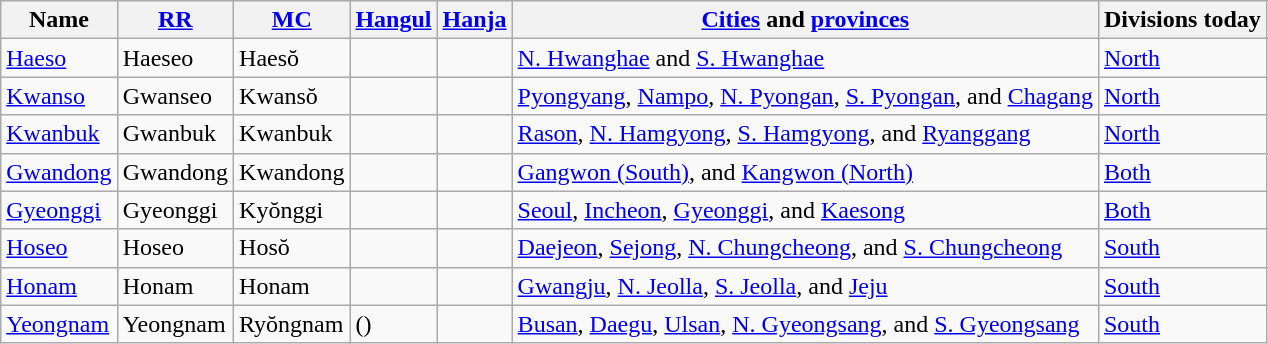<table class=wikitable>
<tr>
<th>Name</th>
<th><a href='#'>RR</a></th>
<th><a href='#'>MC</a></th>
<th><a href='#'>Hangul</a></th>
<th><a href='#'>Hanja</a></th>
<th><a href='#'>Cities</a> and <a href='#'>provinces</a></th>
<th>Divisions today</th>
</tr>
<tr>
<td><a href='#'>Haeso</a></td>
<td>Haeseo</td>
<td>Haesŏ</td>
<td></td>
<td></td>
<td><a href='#'>N. Hwanghae</a> and <a href='#'>S. Hwanghae</a></td>
<td><a href='#'>North</a></td>
</tr>
<tr>
<td><a href='#'>Kwanso</a></td>
<td>Gwanseo</td>
<td>Kwansŏ</td>
<td></td>
<td></td>
<td><a href='#'>Pyongyang</a>, <a href='#'>Nampo</a>, <a href='#'>N. Pyongan</a>, <a href='#'>S. Pyongan</a>, and <a href='#'>Chagang</a></td>
<td><a href='#'>North</a></td>
</tr>
<tr>
<td><a href='#'>Kwanbuk</a></td>
<td>Gwanbuk</td>
<td>Kwanbuk</td>
<td></td>
<td></td>
<td><a href='#'>Rason</a>, <a href='#'>N. Hamgyong</a>, <a href='#'>S. Hamgyong</a>, and <a href='#'>Ryanggang</a></td>
<td><a href='#'>North</a></td>
</tr>
<tr>
<td><a href='#'>Gwandong</a></td>
<td>Gwandong</td>
<td>Kwandong</td>
<td></td>
<td></td>
<td><a href='#'>Gangwon (South)</a>, and <a href='#'>Kangwon (North)</a></td>
<td><a href='#'>Both</a></td>
</tr>
<tr>
<td><a href='#'>Gyeonggi</a></td>
<td>Gyeonggi</td>
<td>Kyŏnggi</td>
<td></td>
<td></td>
<td><a href='#'>Seoul</a>, <a href='#'>Incheon</a>, <a href='#'>Gyeonggi</a>, and <a href='#'>Kaesong</a></td>
<td><a href='#'>Both</a></td>
</tr>
<tr>
<td><a href='#'>Hoseo</a></td>
<td>Hoseo</td>
<td>Hosŏ</td>
<td></td>
<td></td>
<td><a href='#'>Daejeon</a>, <a href='#'>Sejong</a>, <a href='#'>N. Chungcheong</a>, and <a href='#'>S. Chungcheong</a></td>
<td><a href='#'>South</a></td>
</tr>
<tr>
<td><a href='#'>Honam</a></td>
<td>Honam</td>
<td>Honam</td>
<td></td>
<td></td>
<td><a href='#'>Gwangju</a>, <a href='#'>N. Jeolla</a>, <a href='#'>S. Jeolla</a>, and <a href='#'>Jeju</a></td>
<td><a href='#'>South</a></td>
</tr>
<tr>
<td><a href='#'>Yeongnam</a></td>
<td>Yeongnam</td>
<td>Ryŏngnam</td>
<td style="white-space:nowrap;">()</td>
<td></td>
<td><a href='#'>Busan</a>, <a href='#'>Daegu</a>, <a href='#'>Ulsan</a>, <a href='#'>N. Gyeongsang</a>, and <a href='#'>S. Gyeongsang</a></td>
<td><a href='#'>South</a></td>
</tr>
</table>
